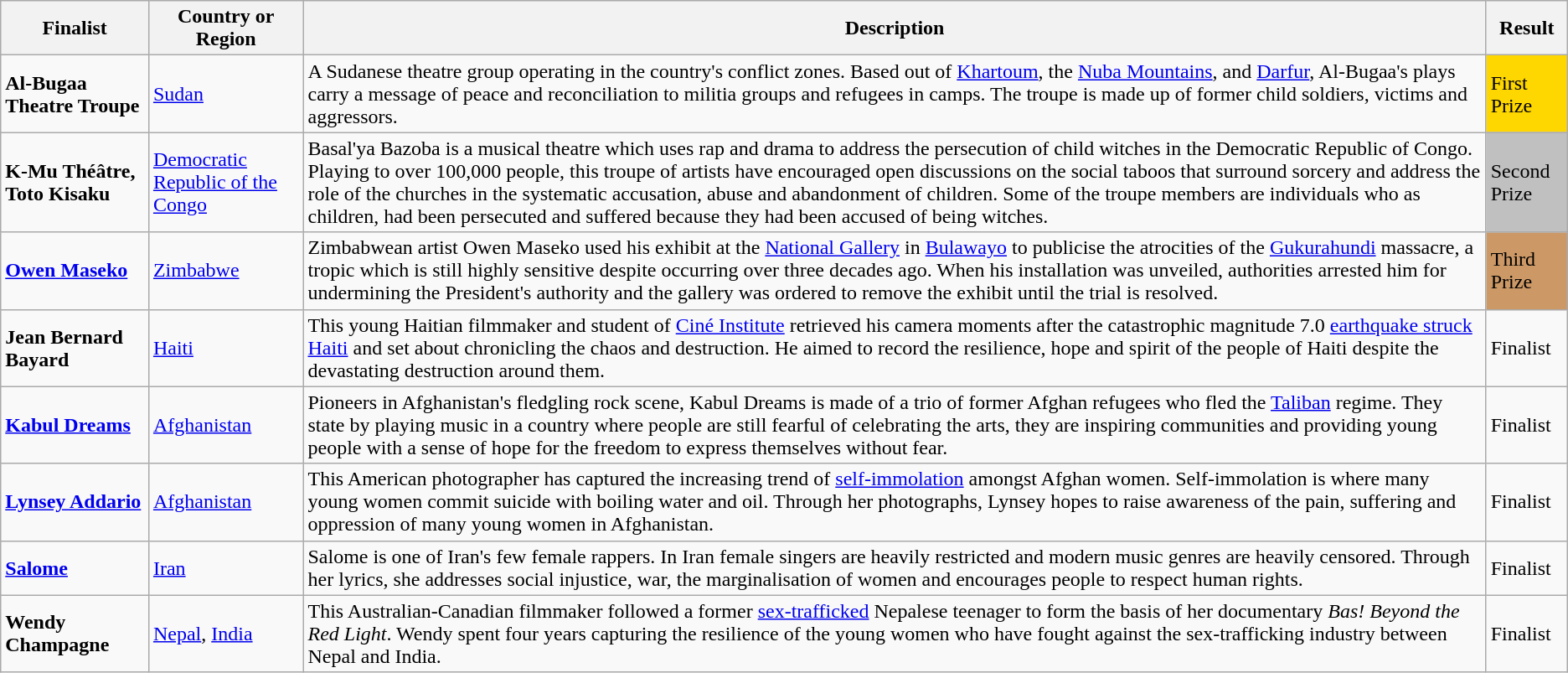<table class="wikitable">
<tr>
<th>Finalist</th>
<th>Country or Region</th>
<th>Description</th>
<th>Result</th>
</tr>
<tr>
<td><strong>Al-Bugaa Theatre Troupe</strong></td>
<td><a href='#'>Sudan</a></td>
<td>A Sudanese theatre group operating in the country's conflict zones. Based out of <a href='#'>Khartoum</a>, the <a href='#'>Nuba Mountains</a>, and <a href='#'>Darfur</a>, Al-Bugaa's plays carry a message of peace and reconciliation to militia groups and refugees in camps. The troupe is made up of former child soldiers, victims and aggressors.</td>
<td bgcolor=gold>First Prize</td>
</tr>
<tr>
<td><strong>K-Mu Théâtre, Toto Kisaku</strong></td>
<td><a href='#'>Democratic Republic of the Congo</a></td>
<td>Basal'ya Bazoba is a musical theatre which uses rap and drama to address the persecution of child witches in the Democratic Republic of Congo. Playing to over 100,000 people, this troupe of artists have encouraged open discussions on the social taboos that surround sorcery and address the role of the churches in the systematic accusation, abuse and abandonment of children. Some of the troupe members are individuals who as children, had been persecuted and suffered because they had been accused of being witches.</td>
<td bgcolor=silver>Second Prize</td>
</tr>
<tr>
<td><strong><a href='#'>Owen Maseko</a></strong></td>
<td><a href='#'>Zimbabwe</a></td>
<td>Zimbabwean artist Owen Maseko used his exhibit at the <a href='#'>National Gallery</a> in <a href='#'>Bulawayo</a> to publicise the atrocities of the <a href='#'>Gukurahundi</a> massacre, a tropic which is still highly sensitive despite occurring over three decades ago. When his installation was unveiled, authorities arrested him for undermining the President's authority and the gallery was ordered to remove the exhibit until the trial is resolved.</td>
<td bgcolor=cc9966>Third Prize</td>
</tr>
<tr>
<td><strong>Jean Bernard Bayard</strong></td>
<td><a href='#'>Haiti</a></td>
<td>This young Haitian filmmaker and student of <a href='#'>Ciné Institute</a> retrieved his camera moments after the catastrophic magnitude 7.0 <a href='#'>earthquake struck Haiti</a> and set about chronicling the chaos and destruction. He aimed to record the resilience, hope and spirit of the people of Haiti despite the devastating destruction around them.</td>
<td>Finalist</td>
</tr>
<tr>
<td><strong><a href='#'>Kabul Dreams</a></strong></td>
<td><a href='#'>Afghanistan</a></td>
<td>Pioneers in Afghanistan's fledgling rock scene, Kabul Dreams is made of a trio of former Afghan refugees who fled the <a href='#'>Taliban</a> regime. They state by playing music in a country where people are still fearful of celebrating the arts, they are inspiring communities and providing young people with a sense of hope for the freedom to express themselves without fear.</td>
<td>Finalist</td>
</tr>
<tr>
<td><strong><a href='#'>Lynsey Addario</a></strong></td>
<td><a href='#'>Afghanistan</a></td>
<td>This American photographer has captured the increasing trend of <a href='#'>self-immolation</a> amongst Afghan women. Self-immolation is where many young women commit suicide with boiling water and oil.  Through her photographs, Lynsey hopes to raise awareness of the pain, suffering and oppression of many young women in Afghanistan.</td>
<td>Finalist</td>
</tr>
<tr>
<td><strong><a href='#'>Salome</a></strong></td>
<td><a href='#'>Iran</a></td>
<td>Salome is one of Iran's few female rappers. In Iran female singers are heavily restricted and modern music genres are heavily censored. Through her lyrics, she addresses social injustice, war, the marginalisation of women and encourages people to respect human rights.</td>
<td>Finalist</td>
</tr>
<tr>
<td><strong>Wendy Champagne</strong></td>
<td><a href='#'>Nepal</a>, <a href='#'>India</a></td>
<td>This Australian-Canadian filmmaker followed a former <a href='#'>sex-trafficked</a> Nepalese teenager to form the basis of her documentary <em>Bas! Beyond the Red Light</em>. Wendy spent four years capturing the resilience of the young women who have fought against the sex-trafficking industry between Nepal and India.</td>
<td>Finalist</td>
</tr>
</table>
